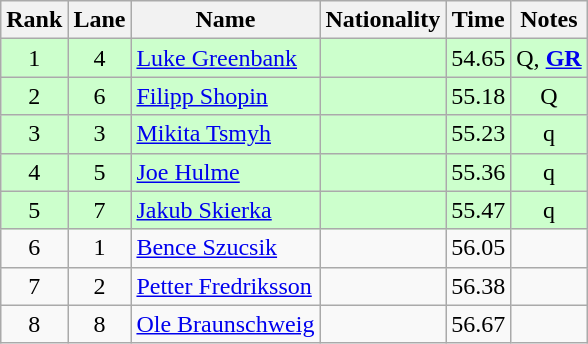<table class="wikitable sortable" style="text-align:center">
<tr>
<th>Rank</th>
<th>Lane</th>
<th>Name</th>
<th>Nationality</th>
<th>Time</th>
<th>Notes</th>
</tr>
<tr bgcolor=ccffcc>
<td>1</td>
<td>4</td>
<td align=left><a href='#'>Luke Greenbank</a></td>
<td align=left></td>
<td>54.65</td>
<td>Q, <strong><a href='#'>GR</a></strong></td>
</tr>
<tr bgcolor=ccffcc>
<td>2</td>
<td>6</td>
<td align=left><a href='#'>Filipp Shopin</a></td>
<td align=left></td>
<td>55.18</td>
<td>Q</td>
</tr>
<tr bgcolor=ccffcc>
<td>3</td>
<td>3</td>
<td align=left><a href='#'>Mikita Tsmyh</a></td>
<td align=left></td>
<td>55.23</td>
<td>q</td>
</tr>
<tr bgcolor=ccffcc>
<td>4</td>
<td>5</td>
<td align=left><a href='#'>Joe Hulme</a></td>
<td align=left></td>
<td>55.36</td>
<td>q</td>
</tr>
<tr bgcolor=ccffcc>
<td>5</td>
<td>7</td>
<td align=left><a href='#'>Jakub Skierka</a></td>
<td align=left></td>
<td>55.47</td>
<td>q</td>
</tr>
<tr>
<td>6</td>
<td>1</td>
<td align=left><a href='#'>Bence Szucsik</a></td>
<td align=left></td>
<td>56.05</td>
<td></td>
</tr>
<tr>
<td>7</td>
<td>2</td>
<td align=left><a href='#'>Petter Fredriksson</a></td>
<td align=left></td>
<td>56.38</td>
<td></td>
</tr>
<tr>
<td>8</td>
<td>8</td>
<td align=left><a href='#'>Ole Braunschweig</a></td>
<td align=left></td>
<td>56.67</td>
<td></td>
</tr>
</table>
